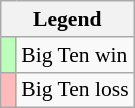<table class="wikitable" style="font-size:90%">
<tr>
<th colspan="2">Legend</th>
</tr>
<tr>
<td style="background:#bfb;"> </td>
<td>Big Ten win</td>
</tr>
<tr>
<td style="background:#fbb;"> </td>
<td>Big Ten loss</td>
</tr>
</table>
